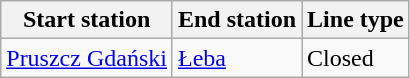<table class="wikitable">
<tr>
<th>Start station</th>
<th>End station</th>
<th>Line type</th>
</tr>
<tr>
<td><a href='#'>Pruszcz Gdański</a></td>
<td><a href='#'>Łeba</a></td>
<td>Closed</td>
</tr>
</table>
